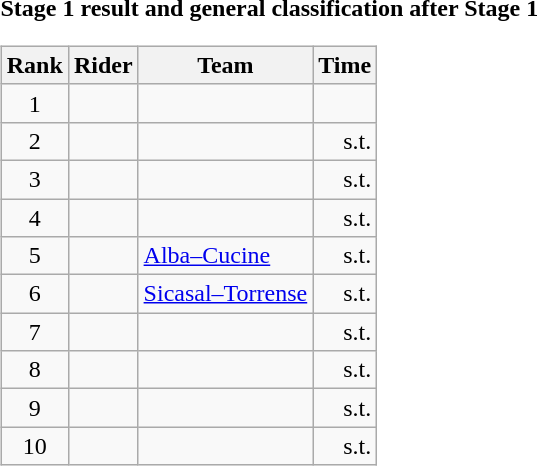<table>
<tr>
<td><strong>Stage 1 result and general classification after Stage 1</strong><br><table class="wikitable">
<tr>
<th scope="col">Rank</th>
<th scope="col">Rider</th>
<th scope="col">Team</th>
<th scope="col">Time</th>
</tr>
<tr>
<td style="text-align:center;">1</td>
<td></td>
<td></td>
<td style="text-align:right;"></td>
</tr>
<tr>
<td style="text-align:center;">2</td>
<td></td>
<td></td>
<td style="text-align:right;">s.t.</td>
</tr>
<tr>
<td style="text-align:center;">3</td>
<td></td>
<td></td>
<td style="text-align:right;">s.t.</td>
</tr>
<tr>
<td style="text-align:center;">4</td>
<td></td>
<td></td>
<td style="text-align:right;">s.t.</td>
</tr>
<tr>
<td style="text-align:center;">5</td>
<td></td>
<td><a href='#'>Alba–Cucine</a></td>
<td style="text-align:right;">s.t.</td>
</tr>
<tr>
<td style="text-align:center;">6</td>
<td></td>
<td><a href='#'>Sicasal–Torrense</a></td>
<td style="text-align:right;">s.t.</td>
</tr>
<tr>
<td style="text-align:center;">7</td>
<td></td>
<td></td>
<td style="text-align:right;">s.t.</td>
</tr>
<tr>
<td style="text-align:center;">8</td>
<td></td>
<td></td>
<td style="text-align:right;">s.t.</td>
</tr>
<tr>
<td style="text-align:center;">9</td>
<td></td>
<td></td>
<td style="text-align:right;">s.t.</td>
</tr>
<tr>
<td style="text-align:center;">10</td>
<td></td>
<td></td>
<td style="text-align:right;">s.t.</td>
</tr>
</table>
</td>
</tr>
</table>
